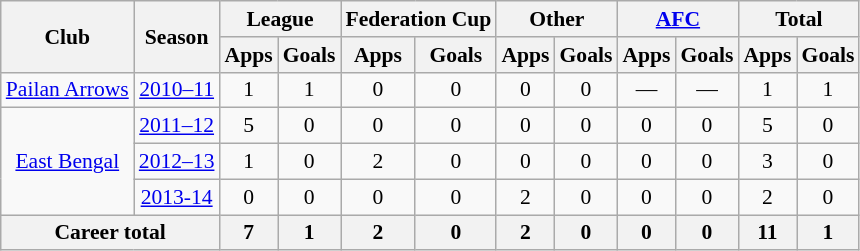<table class="wikitable" style="font-size:90%; text-align:center;">
<tr>
<th rowspan="2">Club</th>
<th rowspan="2">Season</th>
<th colspan="2">League</th>
<th colspan="2">Federation Cup</th>
<th colspan="2">Other</th>
<th colspan="2"><a href='#'>AFC</a></th>
<th colspan="2">Total</th>
</tr>
<tr>
<th>Apps</th>
<th>Goals</th>
<th>Apps</th>
<th>Goals</th>
<th>Apps</th>
<th>Goals</th>
<th>Apps</th>
<th>Goals</th>
<th>Apps</th>
<th>Goals</th>
</tr>
<tr>
<td rowspan="1"><a href='#'>Pailan Arrows</a></td>
<td><a href='#'>2010–11</a></td>
<td>1</td>
<td>1</td>
<td>0</td>
<td>0</td>
<td>0</td>
<td>0</td>
<td>—</td>
<td>—</td>
<td>1</td>
<td>1</td>
</tr>
<tr>
<td rowspan="3"><a href='#'>East Bengal</a></td>
<td><a href='#'>2011–12</a></td>
<td>5</td>
<td>0</td>
<td>0</td>
<td>0</td>
<td>0</td>
<td>0</td>
<td>0</td>
<td>0</td>
<td>5</td>
<td>0</td>
</tr>
<tr>
<td><a href='#'>2012–13</a></td>
<td>1</td>
<td>0</td>
<td>2</td>
<td>0</td>
<td>0</td>
<td>0</td>
<td>0</td>
<td>0</td>
<td>3</td>
<td>0</td>
</tr>
<tr>
<td><a href='#'>2013-14</a></td>
<td>0</td>
<td>0</td>
<td>0</td>
<td>0</td>
<td>2</td>
<td>0</td>
<td>0</td>
<td>0</td>
<td>2</td>
<td>0</td>
</tr>
<tr>
<th colspan="2">Career total</th>
<th>7</th>
<th>1</th>
<th>2</th>
<th>0</th>
<th>2</th>
<th>0</th>
<th>0</th>
<th>0</th>
<th>11</th>
<th>1</th>
</tr>
</table>
